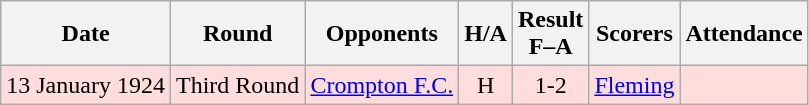<table class="wikitable" style="text-align:center">
<tr>
<th>Date</th>
<th>Round</th>
<th>Opponents</th>
<th>H/A</th>
<th>Result<br>F–A</th>
<th>Scorers</th>
<th>Attendance</th>
</tr>
<tr bgcolor="#ffdddd">
<td>13 January 1924</td>
<td>Third Round</td>
<td><a href='#'>Crompton F.C.</a></td>
<td>H</td>
<td>1-2</td>
<td><a href='#'>Fleming</a></td>
<td></td>
</tr>
</table>
